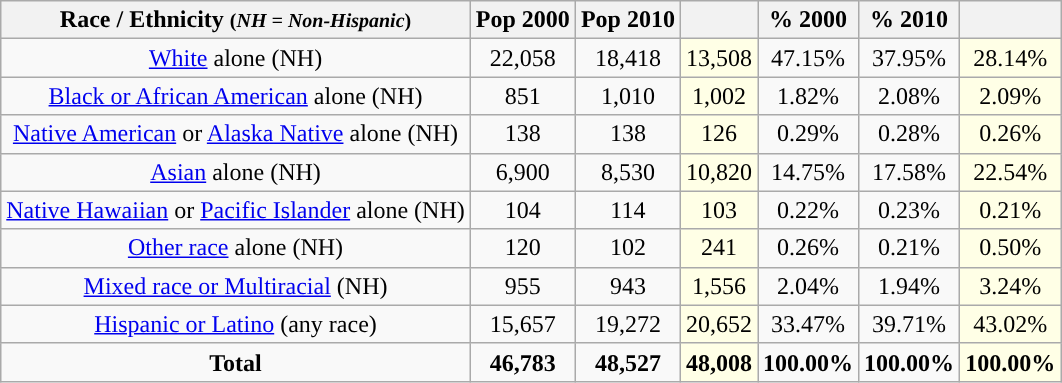<table class="wikitable" style="text-align:center;">
<tr>
<th>Race / Ethnicity <small>(<em>NH = Non-Hispanic</em>)</small></th>
<th>Pop 2000</th>
<th>Pop 2010</th>
<th></th>
<th>% 2000</th>
<th>% 2010</th>
<th></th>
</tr>
<tr>
<td><a href='#'>White</a> alone (NH)</td>
<td>22,058</td>
<td>18,418</td>
<td style='background: #ffffe6;'>13,508</td>
<td>47.15%</td>
<td>37.95%</td>
<td style='background: #ffffe6;'>28.14%</td>
</tr>
<tr>
<td><a href='#'>Black or African American</a> alone (NH)</td>
<td>851</td>
<td>1,010</td>
<td style='background: #ffffe6;'>1,002</td>
<td>1.82%</td>
<td>2.08%</td>
<td style='background: #ffffe6;'>2.09%</td>
</tr>
<tr>
<td><a href='#'>Native American</a> or <a href='#'>Alaska Native</a> alone (NH)</td>
<td>138</td>
<td>138</td>
<td style='background: #ffffe6;'>126</td>
<td>0.29%</td>
<td>0.28%</td>
<td style='background: #ffffe6;'>0.26%</td>
</tr>
<tr>
<td><a href='#'>Asian</a> alone (NH)</td>
<td>6,900</td>
<td>8,530</td>
<td style='background: #ffffe6;'>10,820</td>
<td>14.75%</td>
<td>17.58%</td>
<td style='background: #ffffe6;'>22.54%</td>
</tr>
<tr>
<td><a href='#'>Native Hawaiian</a> or <a href='#'>Pacific Islander</a> alone (NH)</td>
<td>104</td>
<td>114</td>
<td style='background: #ffffe6;'>103</td>
<td>0.22%</td>
<td>0.23%</td>
<td style='background: #ffffe6;'>0.21%</td>
</tr>
<tr>
<td><a href='#'>Other race</a> alone (NH)</td>
<td>120</td>
<td>102</td>
<td style='background: #ffffe6;'>241</td>
<td>0.26%</td>
<td>0.21%</td>
<td style='background: #ffffe6;'>0.50%</td>
</tr>
<tr>
<td><a href='#'>Mixed race or Multiracial</a> (NH)</td>
<td>955</td>
<td>943</td>
<td style='background: #ffffe6;'>1,556</td>
<td>2.04%</td>
<td>1.94%</td>
<td style='background: #ffffe6;'>3.24%</td>
</tr>
<tr>
<td><a href='#'>Hispanic or Latino</a> (any race)</td>
<td>15,657</td>
<td>19,272</td>
<td style='background: #ffffe6;'>20,652</td>
<td>33.47%</td>
<td>39.71%</td>
<td style='background: #ffffe6;'>43.02%</td>
</tr>
<tr>
<td><strong>Total</strong></td>
<td><strong>46,783</strong></td>
<td><strong>48,527</strong></td>
<td style='background: #ffffe6;'><strong>48,008</strong></td>
<td><strong>100.00%</strong></td>
<td><strong>100.00%</strong></td>
<td style='background: #ffffe6;'><strong>100.00%</strong></td>
</tr>
</table>
